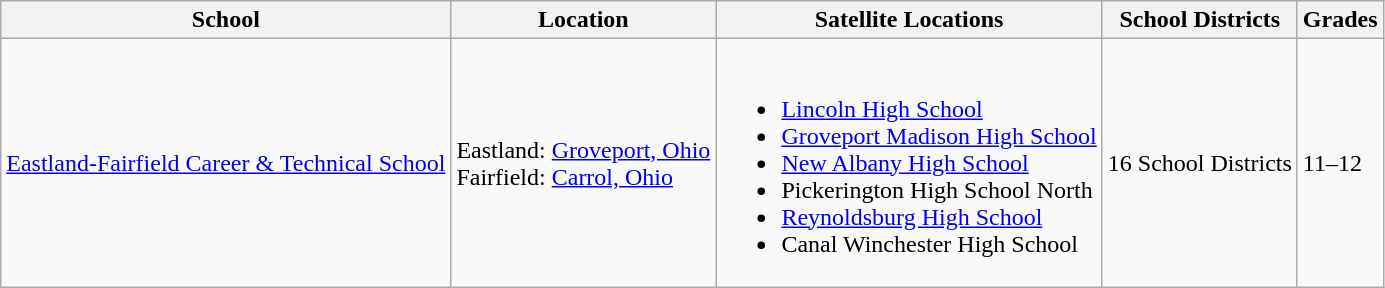<table class="wikitable">
<tr>
<th>School</th>
<th>Location</th>
<th>Satellite Locations</th>
<th>School Districts</th>
<th>Grades</th>
</tr>
<tr>
<td><a href='#'>Eastland-Fairfield Career & Technical School</a></td>
<td>Eastland: <a href='#'>Groveport, Ohio</a><br>Fairfield: <a href='#'>Carrol, Ohio</a></td>
<td><br><ul><li><a href='#'>Lincoln High School</a></li><li><a href='#'>Groveport Madison High School</a></li><li><a href='#'>New Albany High School</a></li><li>Pickerington High School North</li><li><a href='#'>Reynoldsburg High School</a></li><li>Canal Winchester High School</li></ul></td>
<td>16 School Districts</td>
<td>11–12</td>
</tr>
</table>
